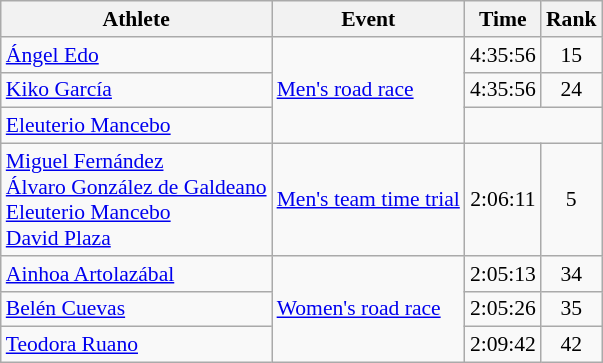<table class=wikitable style=font-size:90%;text-align:center>
<tr>
<th>Athlete</th>
<th>Event</th>
<th>Time</th>
<th>Rank</th>
</tr>
<tr align=center>
<td align=left><a href='#'>Ángel Edo</a></td>
<td align=left rowspan=3><a href='#'>Men's road race</a></td>
<td>4:35:56</td>
<td>15</td>
</tr>
<tr align=center>
<td align=left><a href='#'>Kiko García</a></td>
<td>4:35:56</td>
<td>24</td>
</tr>
<tr align=center>
<td align=left><a href='#'>Eleuterio Mancebo</a></td>
<td colspan=2></td>
</tr>
<tr align=center>
<td align=left><a href='#'>Miguel Fernández</a><br><a href='#'>Álvaro González de Galdeano</a><br><a href='#'>Eleuterio Mancebo</a><br><a href='#'>David Plaza</a></td>
<td align=left><a href='#'>Men's team time trial</a></td>
<td>2:06:11</td>
<td>5</td>
</tr>
<tr align=center>
<td align=left><a href='#'>Ainhoa Artolazábal</a></td>
<td align=left rowspan=3><a href='#'>Women's road race</a></td>
<td>2:05:13</td>
<td>34</td>
</tr>
<tr align=center>
<td align=left><a href='#'>Belén Cuevas</a></td>
<td>2:05:26</td>
<td>35</td>
</tr>
<tr align=center>
<td align=left><a href='#'>Teodora Ruano</a></td>
<td>2:09:42</td>
<td>42</td>
</tr>
</table>
